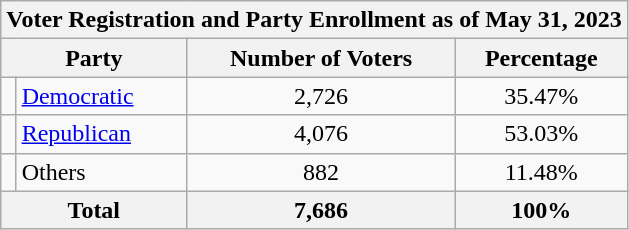<table class=wikitable>
<tr>
<th colspan = 6>Voter Registration and Party Enrollment as of May 31, 2023</th>
</tr>
<tr>
<th colspan = 2>Party</th>
<th>Number of Voters</th>
<th>Percentage</th>
</tr>
<tr>
<td></td>
<td><a href='#'>Democratic</a></td>
<td align = center>2,726</td>
<td align = center>35.47%</td>
</tr>
<tr>
<td></td>
<td><a href='#'>Republican</a></td>
<td align = center>4,076</td>
<td align = center>53.03%</td>
</tr>
<tr>
<td></td>
<td>Others</td>
<td align = center>882</td>
<td align = center>11.48%</td>
</tr>
<tr>
<th colspan = 2>Total</th>
<th align = center>7,686</th>
<th align = center>100%</th>
</tr>
</table>
